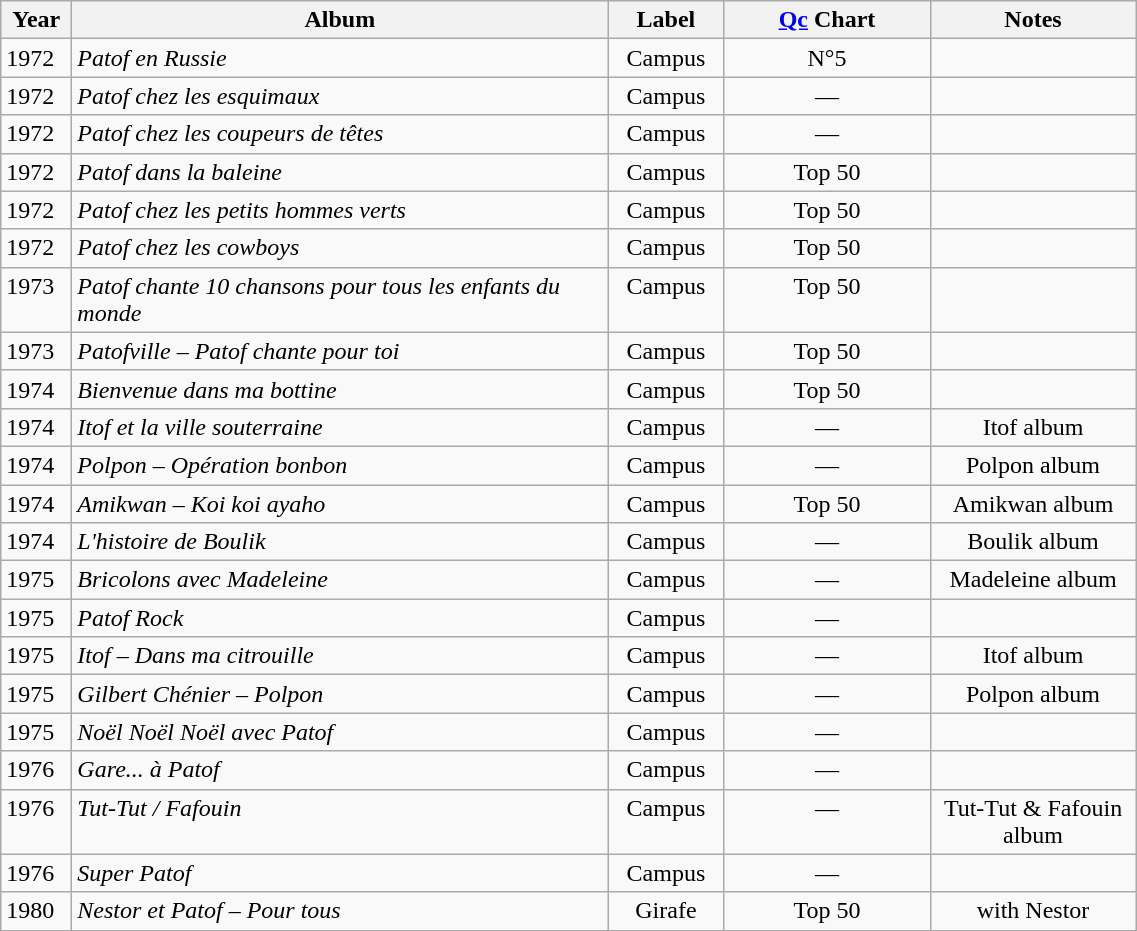<table class="wikitable">
<tr>
<th align="left" valign="top" width="40">Year</th>
<th align="left" valign="top" width="350">Album</th>
<th align="center" valign="top" width="70">Label</th>
<th align="left" valign="top" width="130"><a href='#'>Qc</a> Chart</th>
<th align="left" valign="top" width="130">Notes</th>
</tr>
<tr>
<td align="left" valign="top">1972</td>
<td align="left" valign="top"><em>Patof en Russie</em></td>
<td align="center" valign="top">Campus</td>
<td align="center" valign="top">N°5</td>
<td align="center" valign="top"></td>
</tr>
<tr>
<td align="left" valign="top">1972</td>
<td align="left" valign="top"><em>Patof chez les esquimaux</em></td>
<td align="center" valign="top">Campus</td>
<td align="center" valign="top">—</td>
<td align="center" valign="top"></td>
</tr>
<tr>
<td align="left" valign="top">1972</td>
<td align="left" valign="top"><em>Patof chez les coupeurs de têtes</em></td>
<td align="center" valign="top">Campus</td>
<td align="center" valign="top">—</td>
<td align="center" valign="top"></td>
</tr>
<tr>
<td align="left" valign="top">1972</td>
<td align="left" valign="top"><em>Patof dans la baleine</em></td>
<td align="center" valign="top">Campus</td>
<td align="center" valign="top">Top 50</td>
<td align="center" valign="top"></td>
</tr>
<tr>
<td align="left" valign="top">1972</td>
<td align="left" valign="top"><em>Patof chez les petits hommes verts</em></td>
<td align="center" valign="top">Campus</td>
<td align="center" valign="top">Top 50</td>
<td align="center" valign="top"></td>
</tr>
<tr>
<td align="left" valign="top">1972</td>
<td align="left" valign="top"><em>Patof chez les cowboys</em></td>
<td align="center" valign="top">Campus</td>
<td align="center" valign="top">Top 50</td>
<td align="center" valign="top"></td>
</tr>
<tr>
<td align="left" valign="top">1973</td>
<td align="left" valign="top"><em>Patof chante 10 chansons pour tous les enfants du monde</em></td>
<td align="center" valign="top">Campus</td>
<td align="center" valign="top">Top 50</td>
<td align="center" valign="top"></td>
</tr>
<tr>
<td align="left" valign="top">1973</td>
<td align="left" valign="top"><em>Patofville – Patof chante pour toi</em></td>
<td align="center" valign="top">Campus</td>
<td align="center" valign="top">Top 50</td>
<td align="center" valign="top"></td>
</tr>
<tr>
<td align="left" valign="top">1974</td>
<td align="left" valign="top"><em>Bienvenue dans ma bottine</em></td>
<td align="center" valign="top">Campus</td>
<td align="center" valign="top">Top 50</td>
<td align="center" valign="top"></td>
</tr>
<tr>
<td align="left" valign="top">1974</td>
<td align="left" valign="top"><em>Itof et la ville souterraine</em></td>
<td align="center" valign="top">Campus</td>
<td align="center" valign="top">—</td>
<td align="center" valign="top">Itof album</td>
</tr>
<tr>
<td align="left" valign="top">1974</td>
<td align="left" valign="top"><em>Polpon – Opération bonbon</em></td>
<td align="center" valign="top">Campus</td>
<td align="center" valign="top">—</td>
<td align="center" valign="top">Polpon album</td>
</tr>
<tr>
<td align="left" valign="top">1974</td>
<td align="left" valign="top"><em>Amikwan – Koi koi ayaho</em></td>
<td align="center" valign="top">Campus</td>
<td align="center" valign="top">Top 50</td>
<td align="center" valign="top">Amikwan album</td>
</tr>
<tr>
<td align="left" valign="top">1974</td>
<td align="left" valign="top"><em>L'histoire de Boulik</em></td>
<td align="center" valign="top">Campus</td>
<td align="center" valign="top">—</td>
<td align="center" valign="top">Boulik album</td>
</tr>
<tr>
<td align="left" valign="top">1975</td>
<td align="left" valign="top"><em>Bricolons avec Madeleine</em></td>
<td align="center" valign="top">Campus</td>
<td align="center" valign="top">—</td>
<td align="center" valign="top">Madeleine album</td>
</tr>
<tr>
<td align="left" valign="top">1975</td>
<td align="left" valign="top"><em>Patof Rock</em></td>
<td align="center" valign="top">Campus</td>
<td align="center" valign="top">—</td>
<td align="center" valign="top"></td>
</tr>
<tr>
<td align="left" valign="top">1975</td>
<td align="left" valign="top"><em>Itof – Dans ma citrouille</em></td>
<td align="center" valign="top">Campus</td>
<td align="center" valign="top">—</td>
<td align="center" valign="top">Itof album</td>
</tr>
<tr>
<td align="left" valign="top">1975</td>
<td align="left" valign="top"><em>Gilbert Chénier – Polpon</em></td>
<td align="center" valign="top">Campus</td>
<td align="center" valign="top">—</td>
<td align="center" valign="top">Polpon album</td>
</tr>
<tr>
<td align="left" valign="top">1975</td>
<td align="left" valign="top"><em>Noël Noël Noël avec Patof</em></td>
<td align="center" valign="top">Campus</td>
<td align="center" valign="top">—</td>
<td align="center" valign="top"></td>
</tr>
<tr>
<td align="left" valign="top">1976</td>
<td align="left" valign="top"><em>Gare... à Patof</em></td>
<td align="center" valign="top">Campus</td>
<td align="center" valign="top">—</td>
<td align="center" valign="top"></td>
</tr>
<tr>
<td align="left" valign="top">1976</td>
<td align="left" valign="top"><em>Tut-Tut / Fafouin</em></td>
<td align="center" valign="top">Campus</td>
<td align="center" valign="top">—</td>
<td align="center" valign="top">Tut-Tut & Fafouin album</td>
</tr>
<tr>
<td align="left" valign="top">1976</td>
<td align="left" valign="top"><em>Super Patof</em></td>
<td align="center" valign="top">Campus</td>
<td align="center" valign="top">—</td>
<td align="center" valign="top"></td>
</tr>
<tr>
<td align="left" valign="top">1980</td>
<td align="left" valign="top"><em>Nestor et Patof – Pour tous</em></td>
<td align="center" valign="top">Girafe</td>
<td align="center" valign="top">Top 50</td>
<td align="center" valign="top">with Nestor</td>
</tr>
</table>
